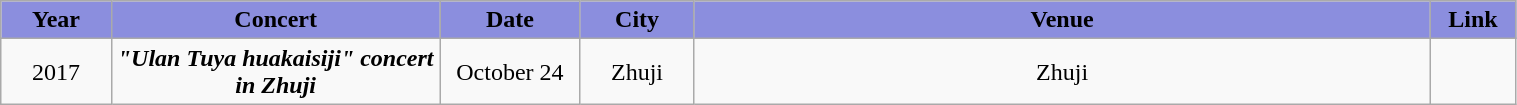<table class="wikitable sortable mw-collapsible" width="80%" style="text-align:center">
<tr align="center" style="background:#8B8EDE">
<td style="width:2%"><strong>Year</strong></td>
<td style="width:8%"><strong>Concert</strong></td>
<td style="width:2%"><strong>Date</strong></td>
<td style="width:2%"><strong>City</strong></td>
<td style="width:18%"><strong>Venue</strong></td>
<td style="width:1%"><strong>Link</strong></td>
</tr>
<tr>
<td rowspan="2">2017</td>
<td rowspan="2"><strong><em>"Ulan Tuya huakaisiji" concert in Zhuji</em></strong></td>
<td>October 24</td>
<td>Zhuji</td>
<td>Zhuji</td>
<td></td>
</tr>
</table>
